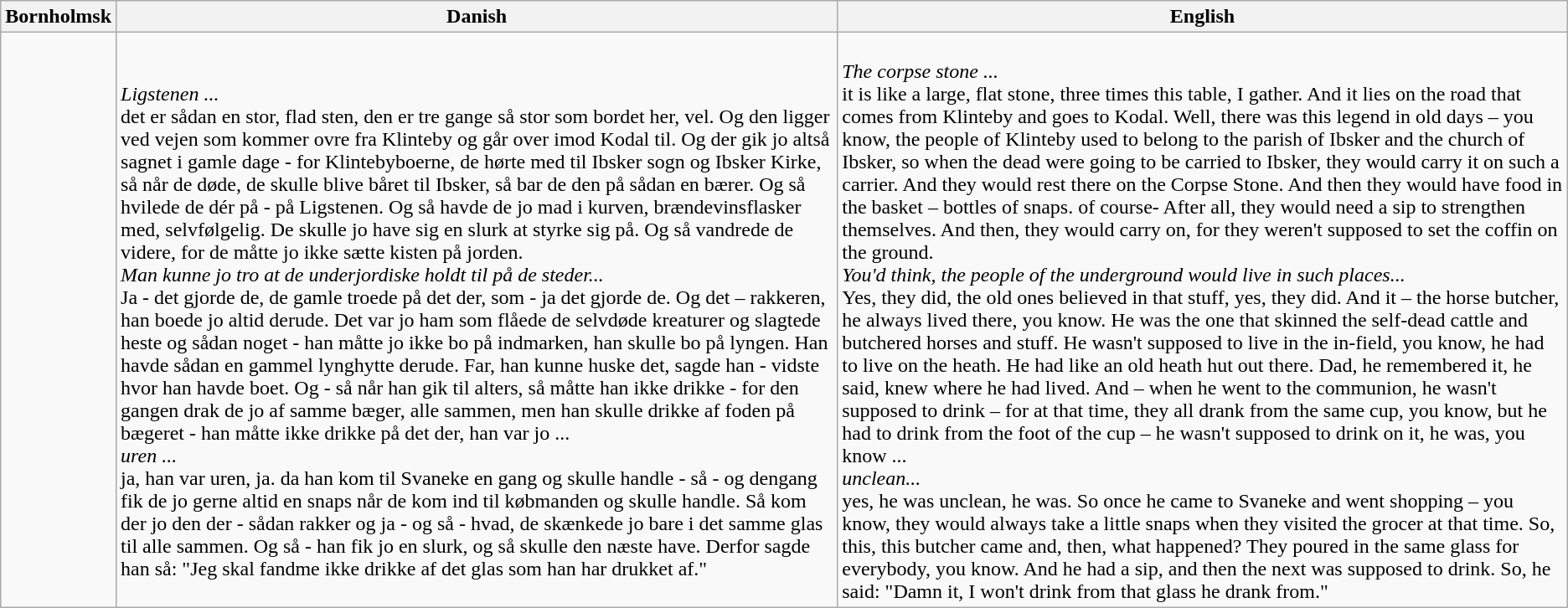<table class=wikitable>
<tr>
<th>Bornholmsk</th>
<th>Danish</th>
<th>English</th>
</tr>
<tr align=top>
<td><br></td>
<td><br><em>Ligstenen ...</em><br>
det er sådan en stor, flad sten, den er tre gange så stor som bordet her, vel. Og den ligger ved vejen som kommer ovre fra Klinteby og går over imod Kodal til. Og der gik jo altså sagnet i gamle dage - for Klintebyboerne, de hørte med til Ibsker sogn og Ibsker Kirke, så når de døde, de skulle blive båret til Ibsker, så bar de den på sådan en bærer. Og så hvilede de dér på - på Ligstenen. Og så havde de jo mad i kurven, brændevinsflasker med, selvfølgelig. De skulle jo have sig en slurk at styrke sig på. Og så vandrede de videre, for de måtte jo ikke sætte kisten på jorden.<br>
<em>Man kunne jo tro at de underjordiske holdt til på de steder...</em><br>
Ja - det gjorde de, de gamle troede på det der, som - ja det gjorde de. Og det – rakkeren, han boede jo altid derude. Det var jo ham som flåede de selvdøde kreaturer og slagtede heste og sådan noget - han måtte jo ikke bo på indmarken, han skulle bo på lyngen. Han havde sådan en gammel lynghytte derude. Far, han kunne huske det, sagde han - vidste hvor han havde boet. Og - så når han gik til alters, så måtte han ikke drikke - for den gangen drak de jo af samme bæger, alle sammen, men han skulle drikke af foden på bægeret - han måtte ikke drikke på det der, han var jo ... <br>
<em>uren ...</em><br>
ja, han var uren, ja. da han kom til Svaneke en gang og skulle handle - så - og dengang fik de jo gerne altid en snaps når de kom ind til købmanden og skulle handle. Så kom der jo den der - sådan rakker og ja - og så - hvad, de skænkede jo bare i det samme glas til alle sammen. Og så - han fik jo en slurk, og så skulle den næste have. Derfor sagde han så: "Jeg skal fandme ikke drikke af det glas som han har drukket af."</td>
<td><br><em>The corpse stone ...</em><br>
it is like a large, flat stone, three times this table, I gather. And it lies on the road that comes from Klinteby and goes to Kodal. Well, there was this legend in old days – you know, the people of Klinteby used to belong to the parish of Ibsker and the church of Ibsker, so when the dead were going to be carried to Ibsker, they would carry it on such a carrier. And they would rest there on the Corpse Stone. And then they would have food in the basket – bottles of snaps. of course- After all, they would need a sip to strengthen themselves. And then, they would carry on, for they weren't supposed to set the coffin on the ground.<br>
<em>You'd think, the people of the underground would live in such places...</em><br>
Yes, they did, the old ones believed in that stuff, yes, they did. And it – the horse butcher, he always lived there, you know. He was the one that skinned the self-dead cattle and butchered horses and stuff. He wasn't supposed to live in the in-field, you know, he had to live on the heath. He had like an old heath hut out there. Dad, he remembered it, he said, knew where he had lived. And – when he went to the communion, he wasn't supposed to drink – for at that time, they all drank from the same cup, you know, but he had to drink from the foot of the cup – he wasn't supposed to drink on it, he was, you know ... <br>
<em>unclean...</em><br>
yes, he was unclean, he was. So once he came to Svaneke and went shopping – you know, they would always take a little snaps when they visited the grocer at that time. So, this, this butcher came and, then, what happened? They poured in the same glass for everybody, you know. And he had a sip, and then the next was supposed to drink. So, he said: "Damn it, I  won't drink from that glass he drank from."</td>
</tr>
</table>
